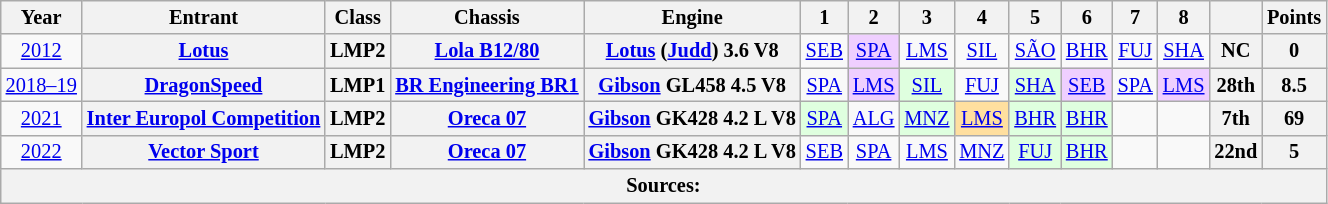<table class="wikitable" style="text-align:center; font-size:85%">
<tr>
<th>Year</th>
<th>Entrant</th>
<th>Class</th>
<th>Chassis</th>
<th>Engine</th>
<th>1</th>
<th>2</th>
<th>3</th>
<th>4</th>
<th>5</th>
<th>6</th>
<th>7</th>
<th>8</th>
<th></th>
<th>Points</th>
</tr>
<tr>
<td><a href='#'>2012</a></td>
<th nowrap><a href='#'>Lotus</a></th>
<th>LMP2</th>
<th nowrap><a href='#'>Lola B12/80</a></th>
<th nowrap><a href='#'>Lotus</a> (<a href='#'>Judd</a>) 3.6 V8</th>
<td><a href='#'>SEB</a></td>
<td style="background:#EFCFFF;"><a href='#'>SPA</a><br></td>
<td><a href='#'>LMS</a></td>
<td><a href='#'>SIL</a></td>
<td><a href='#'>SÃO</a></td>
<td><a href='#'>BHR</a></td>
<td><a href='#'>FUJ</a></td>
<td><a href='#'>SHA</a></td>
<th>NC</th>
<th>0</th>
</tr>
<tr>
<td nowrap><a href='#'>2018–19</a></td>
<th nowrap><a href='#'>DragonSpeed</a></th>
<th>LMP1</th>
<th nowrap><a href='#'>BR Engineering BR1</a></th>
<th nowrap><a href='#'>Gibson</a> GL458 4.5 V8</th>
<td><a href='#'>SPA</a></td>
<td style="background:#EFCFFF;"><a href='#'>LMS</a><br></td>
<td style="background:#DFFFDF;"><a href='#'>SIL</a><br></td>
<td><a href='#'>FUJ</a></td>
<td style="background:#DFFFDF;"><a href='#'>SHA</a><br></td>
<td style="background:#EFCFFF;"><a href='#'>SEB</a><br></td>
<td><a href='#'>SPA</a></td>
<td style="background:#EFCFFF;"><a href='#'>LMS</a><br></td>
<th>28th</th>
<th>8.5</th>
</tr>
<tr>
<td><a href='#'>2021</a></td>
<th nowrap><a href='#'>Inter Europol Competition</a></th>
<th>LMP2</th>
<th nowrap><a href='#'>Oreca 07</a></th>
<th nowrap><a href='#'>Gibson</a> GK428 4.2 L V8</th>
<td style="background:#DFFFDF;"><a href='#'>SPA</a><br></td>
<td><a href='#'>ALG</a></td>
<td style="background:#DFFFDF;"><a href='#'>MNZ</a><br></td>
<td style="background:#FFDF9F;"><a href='#'>LMS</a><br></td>
<td style="background:#DFFFDF;"><a href='#'>BHR</a><br></td>
<td style="background:#DFFFDF;"><a href='#'>BHR</a><br></td>
<td></td>
<td></td>
<th>7th</th>
<th>69</th>
</tr>
<tr>
<td><a href='#'>2022</a></td>
<th nowrap><a href='#'>Vector Sport</a></th>
<th>LMP2</th>
<th nowrap><a href='#'>Oreca 07</a></th>
<th nowrap><a href='#'>Gibson</a> GK428 4.2 L V8</th>
<td><a href='#'>SEB</a></td>
<td><a href='#'>SPA</a></td>
<td><a href='#'>LMS</a></td>
<td><a href='#'>MNZ</a></td>
<td style="background:#DFFFDF;"><a href='#'>FUJ</a><br></td>
<td style="background:#DFFFDF;"><a href='#'>BHR</a><br></td>
<td></td>
<td></td>
<th>22nd</th>
<th>5</th>
</tr>
<tr>
<th colspan="15">Sources:</th>
</tr>
</table>
